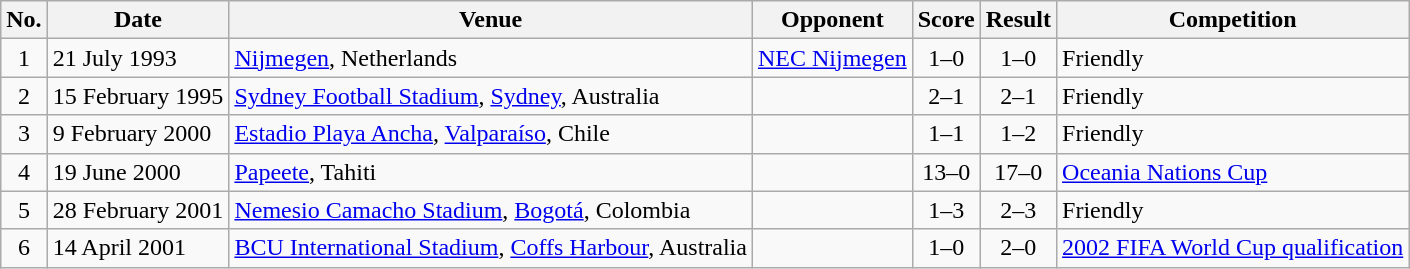<table class="wikitable sortable">
<tr>
<th scope="col">No.</th>
<th scope="col">Date</th>
<th scope="col">Venue</th>
<th scope="col">Opponent</th>
<th scope="col">Score</th>
<th scope="col">Result</th>
<th scope="col">Competition</th>
</tr>
<tr>
<td style="text-align:center">1</td>
<td>21 July 1993</td>
<td><a href='#'>Nijmegen</a>, Netherlands</td>
<td> <a href='#'>NEC Nijmegen</a></td>
<td style="text-align:center">1–0</td>
<td style="text-align:center">1–0</td>
<td>Friendly</td>
</tr>
<tr>
<td style="text-align:center">2</td>
<td>15 February 1995</td>
<td><a href='#'>Sydney Football Stadium</a>, <a href='#'>Sydney</a>, Australia</td>
<td></td>
<td style="text-align:center">2–1</td>
<td style="text-align:center">2–1</td>
<td>Friendly</td>
</tr>
<tr>
<td style="text-align:center">3</td>
<td>9 February 2000</td>
<td><a href='#'>Estadio Playa Ancha</a>, <a href='#'>Valparaíso</a>, Chile</td>
<td></td>
<td style="text-align:center">1–1</td>
<td style="text-align:center">1–2</td>
<td>Friendly</td>
</tr>
<tr>
<td style="text-align:center">4</td>
<td>19 June 2000</td>
<td><a href='#'>Papeete</a>, Tahiti</td>
<td></td>
<td style="text-align:center">13–0</td>
<td style="text-align:center">17–0</td>
<td><a href='#'>Oceania Nations Cup</a></td>
</tr>
<tr>
<td style="text-align:center">5</td>
<td>28 February 2001</td>
<td><a href='#'>Nemesio Camacho Stadium</a>, <a href='#'>Bogotá</a>, Colombia</td>
<td></td>
<td style="text-align:center">1–3</td>
<td style="text-align:center">2–3</td>
<td>Friendly</td>
</tr>
<tr>
<td style="text-align:center">6</td>
<td>14 April 2001</td>
<td><a href='#'>BCU International Stadium</a>, <a href='#'>Coffs Harbour</a>, Australia</td>
<td></td>
<td style="text-align:center">1–0</td>
<td style="text-align:center">2–0</td>
<td><a href='#'>2002 FIFA World Cup qualification</a></td>
</tr>
</table>
